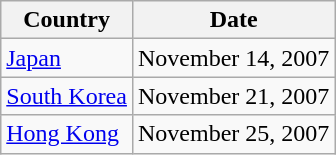<table class="wikitable">
<tr>
<th>Country</th>
<th>Date</th>
</tr>
<tr>
<td><a href='#'>Japan</a></td>
<td>November 14, 2007</td>
</tr>
<tr>
<td><a href='#'>South Korea</a></td>
<td>November 21, 2007</td>
</tr>
<tr>
<td><a href='#'>Hong Kong</a></td>
<td>November 25, 2007</td>
</tr>
</table>
